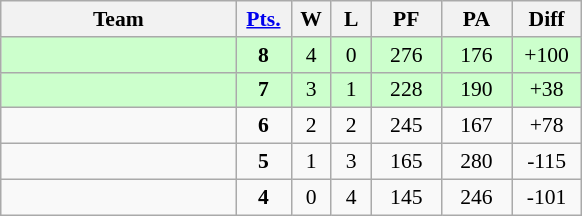<table class=wikitable style="font-size:90%;">
<tr align=center>
<th width=150px>Team</th>
<th width=30px><a href='#'>Pts.</a></th>
<th width=20px>W</th>
<th width=20px>L</th>
<th width=40px>PF</th>
<th width=40px>PA</th>
<th width=40px>Diff</th>
</tr>
<tr align=center bgcolor="#ccffcc">
<td align=left></td>
<td><strong>8</strong></td>
<td>4</td>
<td>0</td>
<td>276</td>
<td>176</td>
<td>+100</td>
</tr>
<tr align=center bgcolor="#ccffcc">
<td align=left></td>
<td><strong>7</strong></td>
<td>3</td>
<td>1</td>
<td>228</td>
<td>190</td>
<td>+38</td>
</tr>
<tr align=center>
<td align=left></td>
<td><strong>6</strong></td>
<td>2</td>
<td>2</td>
<td>245</td>
<td>167</td>
<td>+78</td>
</tr>
<tr align=center>
<td align=left></td>
<td><strong>5</strong></td>
<td>1</td>
<td>3</td>
<td>165</td>
<td>280</td>
<td>-115</td>
</tr>
<tr align=center>
<td align=left></td>
<td><strong>4</strong></td>
<td>0</td>
<td>4</td>
<td>145</td>
<td>246</td>
<td>-101</td>
</tr>
</table>
